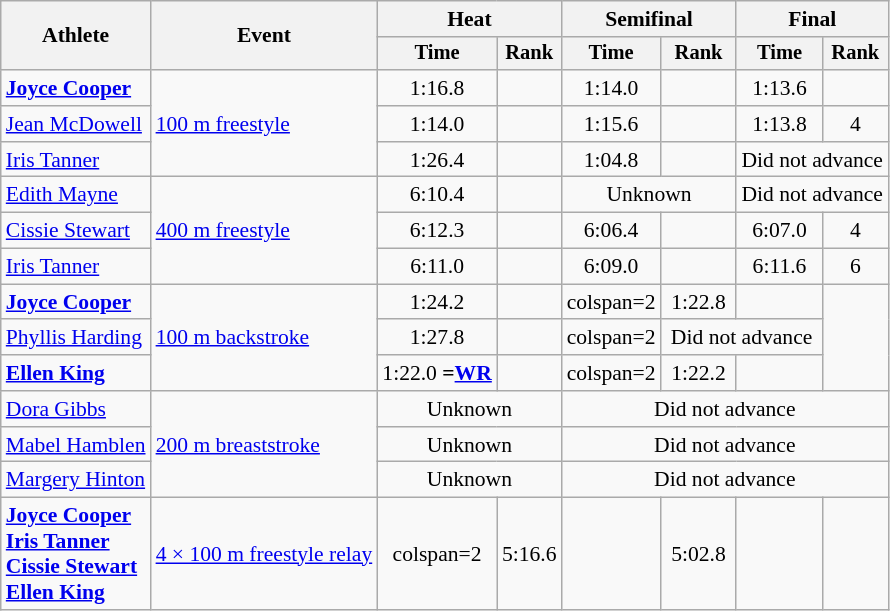<table class=wikitable style="font-size:90%;">
<tr>
<th rowspan=2>Athlete</th>
<th rowspan=2>Event</th>
<th colspan=2>Heat</th>
<th colspan=2>Semifinal</th>
<th colspan=2>Final</th>
</tr>
<tr style="font-size:95%">
<th>Time</th>
<th>Rank</th>
<th>Time</th>
<th>Rank</th>
<th>Time</th>
<th>Rank</th>
</tr>
<tr align=center>
<td align=left><strong><a href='#'>Joyce Cooper</a></strong></td>
<td rowspan=3 align=left><a href='#'>100 m freestyle</a></td>
<td>1:16.8</td>
<td></td>
<td>1:14.0</td>
<td></td>
<td>1:13.6</td>
<td></td>
</tr>
<tr align=center>
<td align=left><a href='#'>Jean McDowell</a></td>
<td>1:14.0</td>
<td></td>
<td>1:15.6</td>
<td></td>
<td>1:13.8</td>
<td>4</td>
</tr>
<tr align=center>
<td align=left><a href='#'>Iris Tanner</a></td>
<td>1:26.4</td>
<td></td>
<td>1:04.8</td>
<td></td>
<td colspan=2>Did not advance</td>
</tr>
<tr align=center>
<td align=left><a href='#'>Edith Mayne</a></td>
<td rowspan=3 align=left><a href='#'>400 m freestyle</a></td>
<td>6:10.4</td>
<td></td>
<td colspan=2>Unknown</td>
<td colspan=2>Did not advance</td>
</tr>
<tr align=center>
<td align=left><a href='#'>Cissie Stewart</a></td>
<td>6:12.3</td>
<td></td>
<td>6:06.4</td>
<td></td>
<td>6:07.0</td>
<td>4</td>
</tr>
<tr align=center>
<td align=left><a href='#'>Iris Tanner</a></td>
<td>6:11.0</td>
<td></td>
<td>6:09.0</td>
<td></td>
<td>6:11.6</td>
<td>6</td>
</tr>
<tr align=center>
<td align=left><strong><a href='#'>Joyce Cooper</a></strong></td>
<td rowspan=3 align=left><a href='#'>100 m backstroke</a></td>
<td>1:24.2</td>
<td></td>
<td>colspan=2 </td>
<td>1:22.8</td>
<td></td>
</tr>
<tr align=center>
<td align=left><a href='#'>Phyllis Harding</a></td>
<td>1:27.8</td>
<td></td>
<td>colspan=2 </td>
<td colspan=2>Did not advance</td>
</tr>
<tr align=center>
<td align=left><strong><a href='#'>Ellen King</a></strong></td>
<td>1:22.0 <strong>=<a href='#'>WR</a></strong></td>
<td></td>
<td>colspan=2 </td>
<td>1:22.2</td>
<td></td>
</tr>
<tr align=center>
<td align=left><a href='#'>Dora Gibbs</a></td>
<td rowspan=3 align=left><a href='#'>200 m breaststroke</a></td>
<td colspan=2>Unknown</td>
<td colspan=4>Did not advance</td>
</tr>
<tr align=center>
<td align=left><a href='#'>Mabel Hamblen</a></td>
<td colspan=2>Unknown</td>
<td colspan=4>Did not advance</td>
</tr>
<tr align=center>
<td align=left><a href='#'>Margery Hinton</a></td>
<td colspan=2>Unknown</td>
<td colspan=4>Did not advance</td>
</tr>
<tr align=center>
<td align=left><strong><a href='#'>Joyce Cooper</a><br><a href='#'>Iris Tanner</a><br><a href='#'>Cissie Stewart</a><br><a href='#'>Ellen King</a></strong></td>
<td rowspan=3 align=left><a href='#'>4 × 100 m freestyle relay</a></td>
<td>colspan=2 </td>
<td>5:16.6</td>
<td></td>
<td>5:02.8</td>
<td></td>
</tr>
</table>
